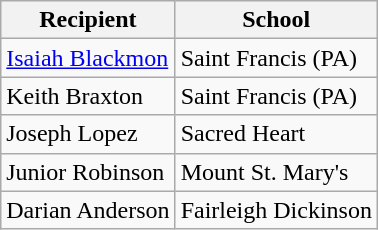<table class="wikitable" border="1">
<tr>
<th>Recipient</th>
<th>School</th>
</tr>
<tr>
<td><a href='#'>Isaiah Blackmon</a></td>
<td>Saint Francis (PA)</td>
</tr>
<tr>
<td>Keith Braxton</td>
<td>Saint Francis (PA)</td>
</tr>
<tr>
<td>Joseph Lopez</td>
<td>Sacred Heart</td>
</tr>
<tr>
<td>Junior Robinson</td>
<td>Mount St. Mary's</td>
</tr>
<tr>
<td>Darian Anderson</td>
<td>Fairleigh Dickinson</td>
</tr>
</table>
